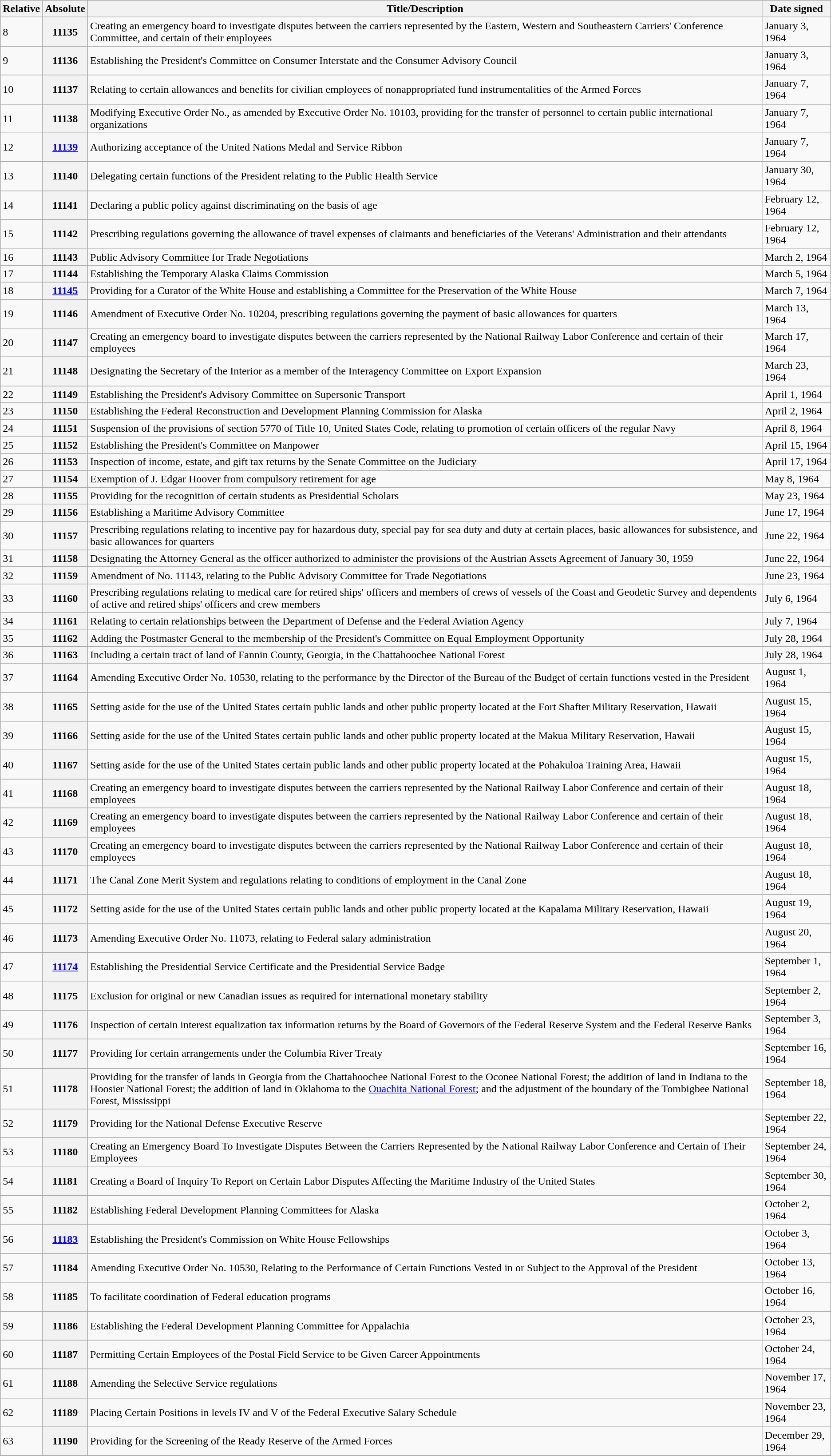<table class="wikitable">
<tr>
<th>Relative </th>
<th>Absolute </th>
<th>Title/Description</th>
<th>Date signed</th>
</tr>
<tr>
<td>8</td>
<th>11135</th>
<td>Creating an emergency board to investigate disputes between the carriers represented by the Eastern, Western and Southeastern Carriers' Conference Committee, and certain of their employees</td>
<td>January 3, 1964</td>
</tr>
<tr>
<td>9</td>
<th>11136</th>
<td>Establishing the President's Committee on Consumer Interstate and the Consumer Advisory Council</td>
<td>January 3, 1964</td>
</tr>
<tr>
<td>10</td>
<th>11137</th>
<td>Relating to certain allowances and benefits for civilian employees of nonappropriated fund instrumentalities of the Armed Forces</td>
<td>January 7, 1964</td>
</tr>
<tr>
<td>11</td>
<th>11138</th>
<td>Modifying Executive Order No., as amended by Executive Order No. 10103, providing for the transfer of personnel to certain public international organizations</td>
<td>January 7, 1964</td>
</tr>
<tr>
<td>12</td>
<th><a href='#'>11139</a></th>
<td>Authorizing acceptance of the United Nations Medal and Service Ribbon</td>
<td>January 7, 1964</td>
</tr>
<tr>
<td>13</td>
<th>11140</th>
<td>Delegating certain functions of the President relating to the Public Health Service</td>
<td>January 30, 1964</td>
</tr>
<tr>
<td>14</td>
<th>11141</th>
<td>Declaring a public policy against discriminating on the basis of age</td>
<td>February 12, 1964</td>
</tr>
<tr>
<td>15</td>
<th>11142</th>
<td>Prescribing regulations governing the allowance of travel expenses of claimants and beneficiaries of the Veterans' Administration and their attendants</td>
<td>February 12, 1964</td>
</tr>
<tr>
<td>16</td>
<th>11143</th>
<td>Public Advisory Committee for Trade Negotiations</td>
<td>March 2, 1964</td>
</tr>
<tr>
<td>17</td>
<th>11144</th>
<td>Establishing the Temporary Alaska Claims Commission</td>
<td>March 5, 1964</td>
</tr>
<tr>
<td>18</td>
<th><a href='#'>11145</a></th>
<td>Providing for a Curator of the White House and establishing a Committee for the Preservation of the White House</td>
<td>March 7, 1964</td>
</tr>
<tr>
<td>19</td>
<th>11146</th>
<td>Amendment of Executive Order No. 10204, prescribing regulations governing the payment of basic allowances for quarters</td>
<td>March 13, 1964</td>
</tr>
<tr>
<td>20</td>
<th>11147</th>
<td>Creating an emergency board to investigate disputes between the carriers represented by the National Railway Labor Conference and certain of their employees</td>
<td>March 17, 1964</td>
</tr>
<tr>
<td>21</td>
<th>11148</th>
<td>Designating the Secretary of the Interior as a member of the Interagency Committee on Export Expansion</td>
<td>March 23, 1964</td>
</tr>
<tr>
<td>22</td>
<th>11149</th>
<td>Establishing the President's Advisory Committee on Supersonic Transport</td>
<td>April 1, 1964</td>
</tr>
<tr>
<td>23</td>
<th>11150</th>
<td>Establishing the Federal Reconstruction and Development Planning Commission for Alaska</td>
<td>April 2, 1964</td>
</tr>
<tr>
<td>24</td>
<th>11151</th>
<td>Suspension of the provisions of section 5770 of Title 10, United States Code, relating to promotion of certain officers of the regular Navy</td>
<td>April 8, 1964</td>
</tr>
<tr>
<td>25</td>
<th>11152</th>
<td>Establishing the President's Committee on Manpower</td>
<td>April 15, 1964</td>
</tr>
<tr>
<td>26</td>
<th>11153</th>
<td>Inspection of income, estate, and gift tax returns by the Senate Committee on the Judiciary</td>
<td>April 17, 1964</td>
</tr>
<tr>
<td>27</td>
<th>11154</th>
<td>Exemption of J. Edgar Hoover from compulsory retirement for age</td>
<td>May 8, 1964</td>
</tr>
<tr>
<td>28</td>
<th>11155</th>
<td>Providing for the recognition of certain students as Presidential Scholars</td>
<td>May 23, 1964</td>
</tr>
<tr>
<td>29</td>
<th>11156</th>
<td>Establishing a Maritime Advisory Committee</td>
<td>June 17, 1964</td>
</tr>
<tr>
<td>30</td>
<th>11157</th>
<td>Prescribing regulations relating to incentive pay for hazardous duty, special pay for sea duty and duty at certain places, basic allowances for subsistence, and basic allowances for quarters</td>
<td>June 22, 1964</td>
</tr>
<tr>
<td>31</td>
<th>11158</th>
<td>Designating the Attorney General as the officer authorized to administer the provisions of the Austrian Assets Agreement of January 30, 1959</td>
<td>June 22, 1964</td>
</tr>
<tr>
<td>32</td>
<th>11159</th>
<td>Amendment of No. 11143, relating to the Public Advisory Committee for Trade Negotiations</td>
<td>June 23, 1964</td>
</tr>
<tr>
<td>33</td>
<th>11160</th>
<td>Prescribing regulations relating to medical care for retired ships' officers and members of crews of vessels of the Coast and Geodetic Survey and dependents of active and retired ships' officers and crew members</td>
<td>July 6, 1964</td>
</tr>
<tr>
<td>34</td>
<th>11161</th>
<td>Relating to certain relationships between the Department of Defense and the Federal Aviation Agency</td>
<td>July 7, 1964</td>
</tr>
<tr>
<td>35</td>
<th>11162</th>
<td>Adding the Postmaster General to the membership of the President's Committee on Equal Employment Opportunity</td>
<td>July 28, 1964</td>
</tr>
<tr>
<td>36</td>
<th>11163</th>
<td>Including a certain tract of land of Fannin County, Georgia, in the Chattahoochee National Forest</td>
<td>July 28, 1964</td>
</tr>
<tr>
<td>37</td>
<th>11164</th>
<td>Amending Executive Order No. 10530, relating to the performance by the Director of the Bureau of the Budget of certain functions vested in the President</td>
<td>August 1, 1964</td>
</tr>
<tr>
<td>38</td>
<th>11165</th>
<td>Setting aside for the use of the United States certain public lands and other public property located at the Fort Shafter Military Reservation, Hawaii</td>
<td>August 15, 1964</td>
</tr>
<tr>
<td>39</td>
<th>11166</th>
<td>Setting aside for the use of the United States certain public lands and other public property located at the Makua Military Reservation, Hawaii</td>
<td>August 15, 1964</td>
</tr>
<tr>
<td>40</td>
<th>11167</th>
<td>Setting aside for the use of the United States certain public lands and other public property located at the Pohakuloa Training Area, Hawaii</td>
<td>August 15, 1964</td>
</tr>
<tr>
<td>41</td>
<th>11168</th>
<td>Creating an emergency board to investigate disputes between the carriers represented by the National Railway Labor Conference and certain of their employees</td>
<td>August 18, 1964</td>
</tr>
<tr>
<td>42</td>
<th>11169</th>
<td>Creating an emergency board to investigate disputes between the carriers represented by the National Railway Labor Conference and certain of their employees</td>
<td>August 18, 1964</td>
</tr>
<tr>
<td>43</td>
<th>11170</th>
<td>Creating an emergency board to investigate disputes between the carriers represented by the National Railway Labor Conference and certain of their employees</td>
<td>August 18, 1964</td>
</tr>
<tr>
<td>44</td>
<th>11171</th>
<td>The Canal Zone Merit System and regulations relating to conditions of employment in the Canal Zone</td>
<td>August 18, 1964</td>
</tr>
<tr>
<td>45</td>
<th>11172</th>
<td>Setting aside for the use of the United States certain public lands and other public property located at the Kapalama Military Reservation, Hawaii</td>
<td>August 19, 1964</td>
</tr>
<tr>
<td>46</td>
<th>11173</th>
<td>Amending Executive Order No. 11073, relating to Federal salary administration</td>
<td>August 20, 1964</td>
</tr>
<tr>
<td>47</td>
<th><a href='#'>11174</a></th>
<td>Establishing the Presidential Service Certificate and the Presidential Service Badge</td>
<td>September 1, 1964</td>
</tr>
<tr>
<td>48</td>
<th>11175</th>
<td>Exclusion for original or new Canadian issues as required for international monetary stability</td>
<td>September 2, 1964</td>
</tr>
<tr>
<td>49</td>
<th>11176</th>
<td>Inspection of certain interest equalization tax information returns by the Board of Governors of the Federal Reserve System and the Federal Reserve Banks</td>
<td>September 3, 1964</td>
</tr>
<tr>
<td>50</td>
<th>11177</th>
<td>Providing for certain arrangements under the Columbia River Treaty</td>
<td>September 16, 1964</td>
</tr>
<tr>
<td>51</td>
<th>11178</th>
<td>Providing for the transfer of lands in Georgia from the Chattahoochee National Forest to the Oconee National Forest; the addition of land in Indiana to the Hoosier National Forest; the addition of land in Oklahoma to the <a href='#'>Ouachita National Forest</a>; and the adjustment of the boundary of the Tombigbee National Forest, Mississippi</td>
<td>September 18, 1964</td>
</tr>
<tr>
<td>52</td>
<th>11179</th>
<td>Providing for the National Defense Executive Reserve</td>
<td>September 22, 1964</td>
</tr>
<tr>
<td>53</td>
<th>11180</th>
<td>Creating an Emergency Board To Investigate Disputes Between the Carriers Represented by the National Railway Labor Conference and Certain of Their Employees</td>
<td>September 24, 1964</td>
</tr>
<tr>
<td>54</td>
<th>11181</th>
<td>Creating a Board of Inquiry To Report on Certain Labor Disputes Affecting the Maritime Industry of the United States</td>
<td>September 30, 1964</td>
</tr>
<tr>
<td>55</td>
<th>11182</th>
<td>Establishing Federal Development Planning Committees for Alaska</td>
<td>October 2, 1964</td>
</tr>
<tr>
<td>56</td>
<th><a href='#'>11183</a></th>
<td>Establishing the President's Commission on White House Fellowships</td>
<td>October 3, 1964</td>
</tr>
<tr>
<td>57</td>
<th>11184</th>
<td>Amending Executive Order No. 10530, Relating to the Performance of Certain Functions Vested in or Subject to the Approval of the President</td>
<td>October 13, 1964</td>
</tr>
<tr>
<td>58</td>
<th>11185</th>
<td>To facilitate coordination of Federal education programs</td>
<td>October 16, 1964</td>
</tr>
<tr>
<td>59</td>
<th>11186</th>
<td>Establishing the Federal Development Planning Committee for Appalachia</td>
<td>October 23, 1964</td>
</tr>
<tr>
<td>60</td>
<th>11187</th>
<td>Permitting Certain Employees of the Postal Field Service to be Given Career Appointments</td>
<td>October 24, 1964</td>
</tr>
<tr>
<td>61</td>
<th>11188</th>
<td>Amending the Selective Service regulations</td>
<td>November 17, 1964</td>
</tr>
<tr>
<td>62</td>
<th>11189</th>
<td>Placing Certain Positions in levels IV and V of the Federal Executive Salary Schedule</td>
<td>November 23, 1964</td>
</tr>
<tr>
<td>63</td>
<th>11190</th>
<td>Providing for the Screening of the Ready Reserve of the Armed Forces</td>
<td>December 29, 1964</td>
</tr>
<tr>
</tr>
</table>
